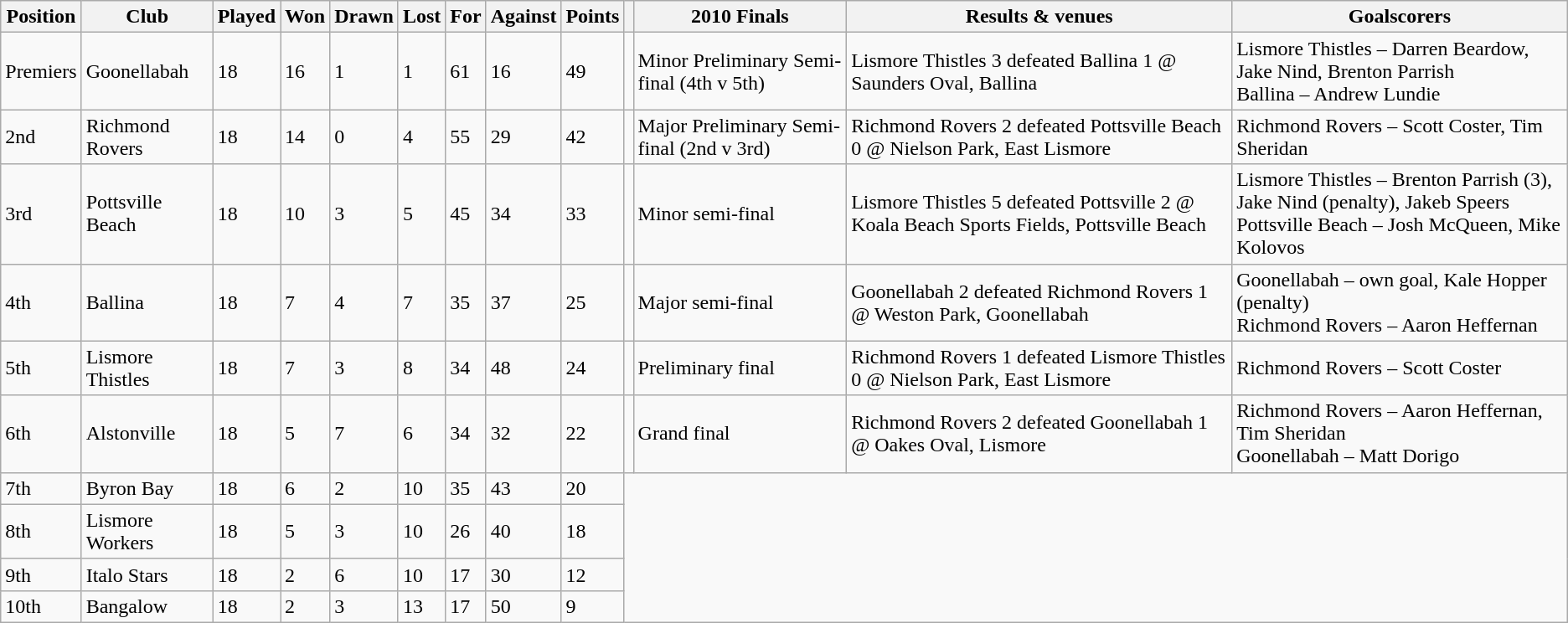<table class="wikitable">
<tr>
<th>Position</th>
<th>Club</th>
<th>Played</th>
<th>Won</th>
<th>Drawn</th>
<th>Lost</th>
<th>For</th>
<th>Against</th>
<th>Points</th>
<th></th>
<th>2010 Finals</th>
<th>Results & venues</th>
<th>Goalscorers</th>
</tr>
<tr>
<td>Premiers</td>
<td>Goonellabah</td>
<td>18</td>
<td>16</td>
<td>1</td>
<td>1</td>
<td>61</td>
<td>16</td>
<td>49</td>
<td></td>
<td>Minor Preliminary Semi-final (4th v 5th)</td>
<td>Lismore Thistles 3 defeated Ballina 1 @ Saunders Oval, Ballina</td>
<td>Lismore Thistles – Darren Beardow, Jake Nind, Brenton Parrish<br>Ballina – Andrew Lundie</td>
</tr>
<tr>
<td>2nd</td>
<td>Richmond Rovers</td>
<td>18</td>
<td>14</td>
<td>0</td>
<td>4</td>
<td>55</td>
<td>29</td>
<td>42</td>
<td></td>
<td>Major Preliminary Semi-final (2nd v 3rd)</td>
<td>Richmond Rovers 2 defeated Pottsville Beach 0 @ Nielson Park, East Lismore</td>
<td>Richmond Rovers – Scott Coster, Tim Sheridan</td>
</tr>
<tr>
<td>3rd</td>
<td>Pottsville Beach</td>
<td>18</td>
<td>10</td>
<td>3</td>
<td>5</td>
<td>45</td>
<td>34</td>
<td>33</td>
<td></td>
<td>Minor semi-final</td>
<td>Lismore Thistles 5 defeated Pottsville 2 @ Koala Beach Sports Fields, Pottsville Beach</td>
<td>Lismore Thistles – Brenton Parrish (3), Jake Nind (penalty), Jakeb Speers<br>Pottsville Beach – Josh McQueen, Mike Kolovos</td>
</tr>
<tr>
<td>4th</td>
<td>Ballina</td>
<td>18</td>
<td>7</td>
<td>4</td>
<td>7</td>
<td>35</td>
<td>37</td>
<td>25</td>
<td></td>
<td>Major semi-final</td>
<td>Goonellabah 2 defeated Richmond Rovers 1 @ Weston Park, Goonellabah</td>
<td>Goonellabah – own goal, Kale Hopper (penalty)<br>Richmond Rovers – Aaron Heffernan</td>
</tr>
<tr>
<td>5th</td>
<td>Lismore Thistles</td>
<td>18</td>
<td>7</td>
<td>3</td>
<td>8</td>
<td>34</td>
<td>48</td>
<td>24</td>
<td></td>
<td>Preliminary final</td>
<td>Richmond Rovers 1 defeated Lismore Thistles 0 @ Nielson Park, East Lismore</td>
<td>Richmond Rovers – Scott Coster</td>
</tr>
<tr>
<td>6th</td>
<td>Alstonville</td>
<td>18</td>
<td>5</td>
<td>7</td>
<td>6</td>
<td>34</td>
<td>32</td>
<td>22</td>
<td></td>
<td>Grand final</td>
<td>Richmond Rovers 2 defeated Goonellabah 1 @ Oakes Oval, Lismore</td>
<td>Richmond Rovers – Aaron Heffernan, Tim Sheridan<br>Goonellabah – Matt Dorigo</td>
</tr>
<tr>
<td>7th</td>
<td>Byron Bay</td>
<td>18</td>
<td>6</td>
<td>2</td>
<td>10</td>
<td>35</td>
<td>43</td>
<td>20</td>
</tr>
<tr>
<td>8th</td>
<td>Lismore Workers</td>
<td>18</td>
<td>5</td>
<td>3</td>
<td>10</td>
<td>26</td>
<td>40</td>
<td>18</td>
</tr>
<tr>
<td>9th</td>
<td>Italo Stars</td>
<td>18</td>
<td>2</td>
<td>6</td>
<td>10</td>
<td>17</td>
<td>30</td>
<td>12</td>
</tr>
<tr>
<td>10th</td>
<td>Bangalow</td>
<td>18</td>
<td>2</td>
<td>3</td>
<td>13</td>
<td>17</td>
<td>50</td>
<td>9</td>
</tr>
</table>
